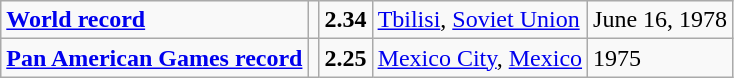<table class="wikitable">
<tr>
<td><strong><a href='#'>World record</a></strong></td>
<td></td>
<td><strong>2.34</strong></td>
<td><a href='#'>Tbilisi</a>, <a href='#'>Soviet Union</a></td>
<td>June 16, 1978</td>
</tr>
<tr>
<td><strong><a href='#'>Pan American Games record</a></strong></td>
<td></td>
<td><strong>2.25</strong></td>
<td><a href='#'>Mexico City</a>, <a href='#'>Mexico</a></td>
<td>1975</td>
</tr>
</table>
